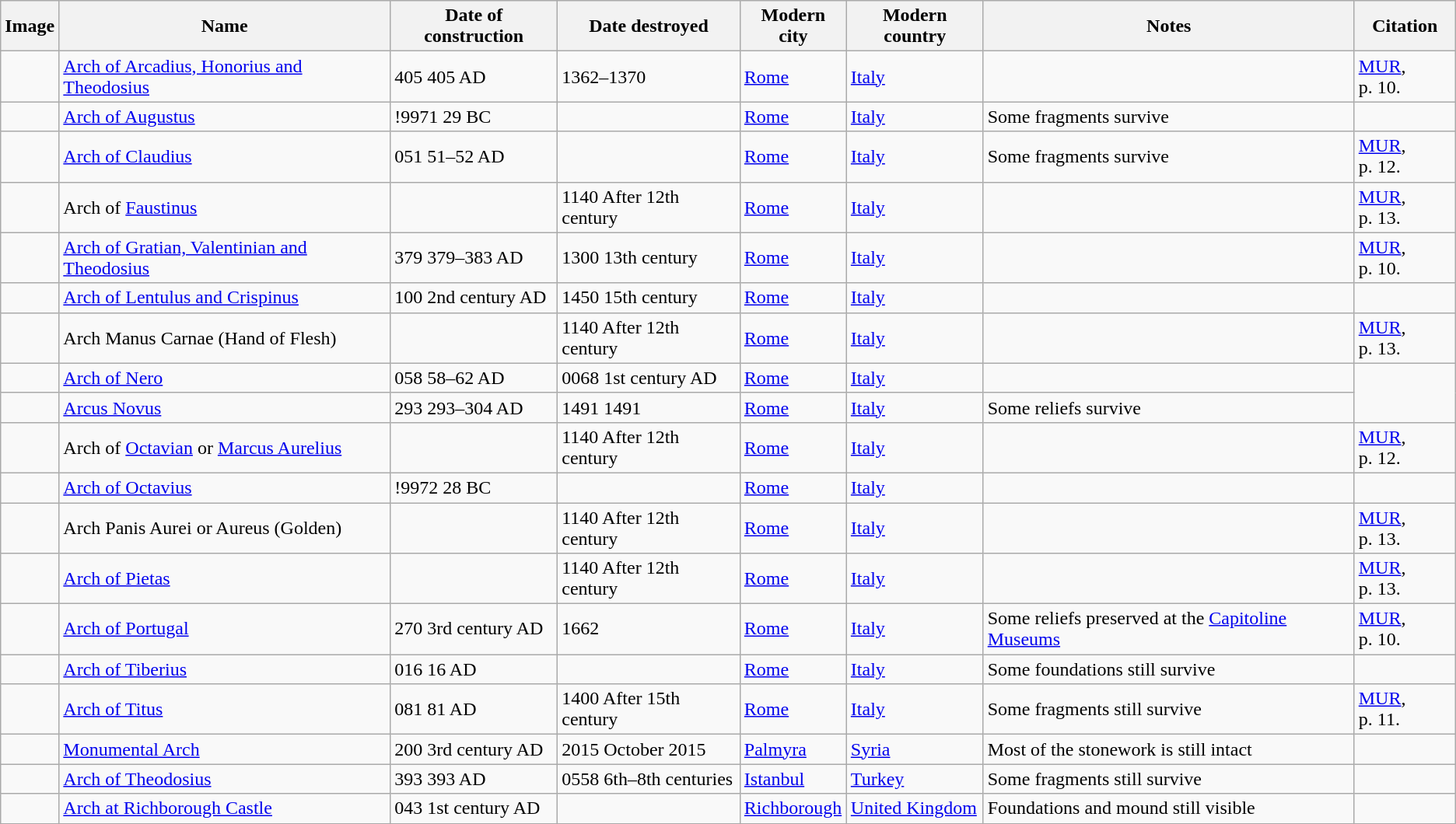<table class="wikitable sortable" border="1">
<tr>
<th>Image</th>
<th>Name</th>
<th>Date of construction</th>
<th>Date destroyed</th>
<th>Modern city</th>
<th>Modern country</th>
<th>Notes</th>
<th>Citation</th>
</tr>
<tr>
<td align="center"></td>
<td><a href='#'>Arch of Arcadius, Honorius and Theodosius</a></td>
<td><span>405 </span>405 AD</td>
<td>1362–1370</td>
<td><a href='#'>Rome</a></td>
<td><a href='#'>Italy</a></td>
<td></td>
<td><a href='#'>MUR</a>, p. 10.</td>
</tr>
<tr>
<td align="center"></td>
<td><a href='#'>Arch of Augustus</a></td>
<td><span>!9971 </span>29 BC</td>
<td></td>
<td><a href='#'>Rome</a></td>
<td><a href='#'>Italy</a></td>
<td>Some fragments survive</td>
</tr>
<tr>
<td align="center"></td>
<td><a href='#'>Arch of Claudius</a></td>
<td><span>051 </span>51–52 AD</td>
<td></td>
<td><a href='#'>Rome</a></td>
<td><a href='#'>Italy</a></td>
<td>Some fragments survive</td>
<td><a href='#'>MUR</a>, p. 12.</td>
</tr>
<tr>
<td align="center"></td>
<td>Arch of <a href='#'>Faustinus</a></td>
<td></td>
<td><span>1140 </span>After 12th century</td>
<td><a href='#'>Rome</a></td>
<td><a href='#'>Italy</a></td>
<td></td>
<td><a href='#'>MUR</a>, p. 13.</td>
</tr>
<tr>
<td align="center"></td>
<td><a href='#'>Arch of Gratian, Valentinian and Theodosius</a></td>
<td><span>379 </span>379–383 AD</td>
<td><span>1300 </span> 13th century</td>
<td><a href='#'>Rome</a></td>
<td><a href='#'>Italy</a></td>
<td></td>
<td><a href='#'>MUR</a>, p. 10.</td>
</tr>
<tr>
<td align="center"></td>
<td><a href='#'>Arch of Lentulus and Crispinus</a></td>
<td><span>100 </span>2nd century AD</td>
<td><span>1450 </span>15th century</td>
<td><a href='#'>Rome</a></td>
<td><a href='#'>Italy</a></td>
<td></td>
</tr>
<tr>
<td align="center"></td>
<td>Arch Manus Carnae (Hand of Flesh)</td>
<td></td>
<td><span>1140 </span>After 12th century</td>
<td><a href='#'>Rome</a></td>
<td><a href='#'>Italy</a></td>
<td></td>
<td><a href='#'>MUR</a>, p. 13.</td>
</tr>
<tr>
<td align="center"></td>
<td><a href='#'>Arch of Nero</a></td>
<td><span>058 </span>58–62 AD</td>
<td><span>0068 </span> 1st century AD</td>
<td><a href='#'>Rome</a></td>
<td><a href='#'>Italy</a></td>
<td></td>
</tr>
<tr>
<td align="center"></td>
<td><a href='#'>Arcus Novus</a></td>
<td><span>293 </span>293–304 AD</td>
<td><span>1491 </span>1491</td>
<td><a href='#'>Rome</a></td>
<td><a href='#'>Italy</a></td>
<td>Some reliefs survive</td>
</tr>
<tr>
<td align="center"></td>
<td>Arch of <a href='#'>Octavian</a> or <a href='#'>Marcus Aurelius</a></td>
<td></td>
<td><span>1140 </span>After 12th century</td>
<td><a href='#'>Rome</a></td>
<td><a href='#'>Italy</a></td>
<td></td>
<td><a href='#'>MUR</a>, p. 12.</td>
</tr>
<tr>
<td align="center"></td>
<td><a href='#'>Arch of Octavius</a></td>
<td><span>!9972 </span> 28 BC</td>
<td></td>
<td><a href='#'>Rome</a></td>
<td><a href='#'>Italy</a></td>
<td></td>
</tr>
<tr>
<td align="center"></td>
<td>Arch Panis Aurei or Aureus (Golden)</td>
<td></td>
<td><span>1140 </span>After 12th century</td>
<td><a href='#'>Rome</a></td>
<td><a href='#'>Italy</a></td>
<td></td>
<td><a href='#'>MUR</a>, p. 13.</td>
</tr>
<tr>
<td align="center"></td>
<td><a href='#'>Arch of Pietas</a></td>
<td></td>
<td><span>1140 </span>After 12th century</td>
<td><a href='#'>Rome</a></td>
<td><a href='#'>Italy</a></td>
<td></td>
<td><a href='#'>MUR</a>, p. 13.</td>
</tr>
<tr>
<td align="center"></td>
<td><a href='#'>Arch of Portugal</a></td>
<td><span>270 </span> 3rd century AD</td>
<td>1662</td>
<td><a href='#'>Rome</a></td>
<td><a href='#'>Italy</a></td>
<td>Some reliefs preserved at the <a href='#'>Capitoline Museums</a></td>
<td><a href='#'>MUR</a>, p. 10.</td>
</tr>
<tr>
<td align="center"></td>
<td><a href='#'>Arch of Tiberius</a></td>
<td><span>016 </span>16 AD</td>
<td></td>
<td><a href='#'>Rome</a></td>
<td><a href='#'>Italy</a></td>
<td>Some foundations still survive</td>
</tr>
<tr>
<td align="center"></td>
<td><a href='#'>Arch of Titus</a></td>
<td><span>081 </span>81 AD</td>
<td><span>1400 </span>After 15th century</td>
<td><a href='#'>Rome</a></td>
<td><a href='#'>Italy</a></td>
<td>Some fragments still survive</td>
<td><a href='#'>MUR</a>, p. 11.</td>
</tr>
<tr>
<td align="center"></td>
<td><a href='#'>Monumental Arch</a></td>
<td><span>200 </span>3rd century AD</td>
<td><span>2015 </span>October 2015</td>
<td><a href='#'>Palmyra</a></td>
<td><a href='#'>Syria</a></td>
<td>Most of the stonework is still intact</td>
<td></td>
</tr>
<tr>
<td align="center"></td>
<td><a href='#'>Arch of Theodosius</a></td>
<td><span>393 </span>393 AD</td>
<td><span>0558 </span>6th–8th centuries</td>
<td><a href='#'>Istanbul</a></td>
<td><a href='#'>Turkey</a></td>
<td>Some fragments still survive</td>
<td></td>
</tr>
<tr>
<td align="center"></td>
<td><a href='#'>Arch at Richborough Castle</a></td>
<td><span>043 </span> 1st century AD</td>
<td></td>
<td><a href='#'>Richborough</a></td>
<td><a href='#'>United Kingdom</a></td>
<td>Foundations and mound still visible</td>
<td></td>
</tr>
<tr>
</tr>
</table>
